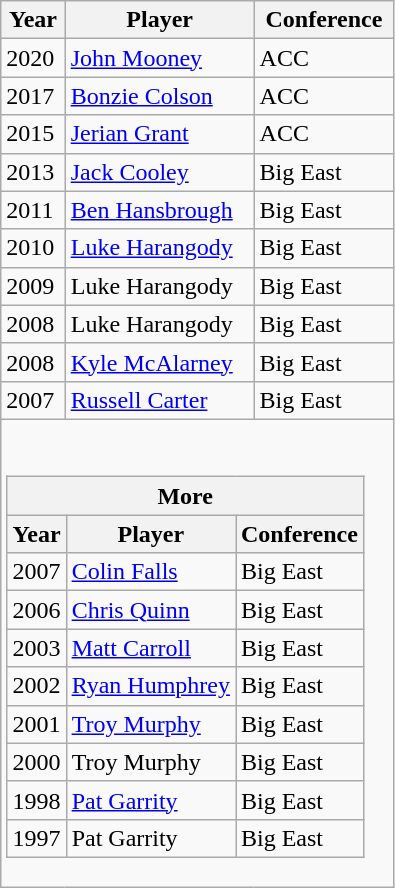<table class="wikitable outercollapse">
<tr>
<th>Year</th>
<th>Player</th>
<th>Conference</th>
</tr>
<tr>
<td>2020</td>
<td><a href='#'>John Mooney</a></td>
<td>ACC</td>
</tr>
<tr>
<td>2017</td>
<td><a href='#'>Bonzie Colson</a></td>
<td>ACC</td>
</tr>
<tr>
<td>2015</td>
<td><a href='#'>Jerian Grant</a></td>
<td>ACC</td>
</tr>
<tr>
<td>2013</td>
<td><a href='#'>Jack Cooley</a></td>
<td>Big East</td>
</tr>
<tr>
<td>2011</td>
<td><a href='#'>Ben Hansbrough</a></td>
<td>Big East</td>
</tr>
<tr>
<td>2010</td>
<td><a href='#'>Luke Harangody</a></td>
<td>Big East</td>
</tr>
<tr>
<td>2009</td>
<td>Luke Harangody</td>
<td>Big East</td>
</tr>
<tr>
<td>2008</td>
<td>Luke Harangody</td>
<td>Big East</td>
</tr>
<tr>
<td>2008</td>
<td><a href='#'>Kyle McAlarney</a></td>
<td>Big East</td>
</tr>
<tr>
<td>2007</td>
<td><a href='#'>Russell Carter</a></td>
<td>Big East</td>
</tr>
<tr>
<td colspan="3"><br><table class="wikitable collapsible innercollapse">
<tr>
<th colspan="3">More</th>
</tr>
<tr>
<th>Year</th>
<th>Player</th>
<th>Conference</th>
</tr>
<tr>
<td>2007</td>
<td><a href='#'>Colin Falls</a></td>
<td>Big East</td>
</tr>
<tr>
<td>2006</td>
<td><a href='#'>Chris Quinn</a></td>
<td>Big East</td>
</tr>
<tr>
<td>2003</td>
<td><a href='#'>Matt Carroll</a></td>
<td>Big East</td>
</tr>
<tr>
<td>2002</td>
<td><a href='#'>Ryan Humphrey</a></td>
<td>Big East</td>
</tr>
<tr>
<td>2001</td>
<td><a href='#'>Troy Murphy</a></td>
<td>Big East</td>
</tr>
<tr>
<td>2000</td>
<td>Troy Murphy</td>
<td>Big East</td>
</tr>
<tr>
<td>1998</td>
<td><a href='#'>Pat Garrity</a></td>
<td>Big East</td>
</tr>
<tr>
<td>1997</td>
<td>Pat Garrity</td>
<td>Big East</td>
</tr>
</table>
</td>
</tr>
</table>
